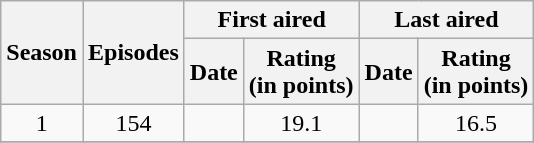<table class="wikitable" style="text-align: center">
<tr>
<th scope="col" rowspan="2">Season</th>
<th scope="col" rowspan="2" colspan="1">Episodes</th>
<th scope="col" colspan="2">First aired</th>
<th scope="col" colspan="2">Last aired</th>
</tr>
<tr>
<th scope="col">Date</th>
<th scope="col">Rating<br>(in points)</th>
<th scope="col">Date</th>
<th scope="col">Rating<br>(in points)</th>
</tr>
<tr>
<td>1</td>
<td>154</td>
<td></td>
<td>19.1</td>
<td></td>
<td>16.5</td>
</tr>
<tr>
</tr>
</table>
